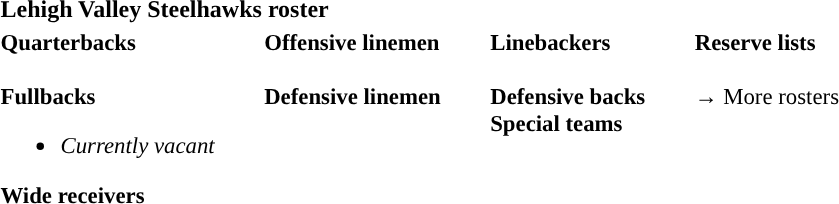<table class="toccolours" style="text-align: left;">
<tr>
<th colspan=9>Lehigh Valley Steelhawks roster</th>
</tr>
<tr>
<td style="font-size: 95%;vertical-align:top;"><strong>Quarterbacks</strong><br><br><strong>Fullbacks</strong><ul><li><em>Currently vacant</em></li></ul><strong>Wide receivers</strong>




</td>
<td style="width: 25px;"></td>
<td style="font-size: 95%;vertical-align:top;"><strong>Offensive linemen</strong><br>



<br><strong>Defensive linemen</strong>


</td>
<td style="width: 25px;"></td>
<td style="font-size: 95%;vertical-align:top;"><strong>Linebackers</strong><br>
<br><strong>Defensive backs</strong>




<br><strong>Special teams</strong>
</td>
<td style="width: 25px;"></td>
<td style="font-size: 95%;vertical-align:top;"><strong>Reserve lists</strong><br>











<br>
→ More rosters</td>
</tr>
<tr>
</tr>
</table>
